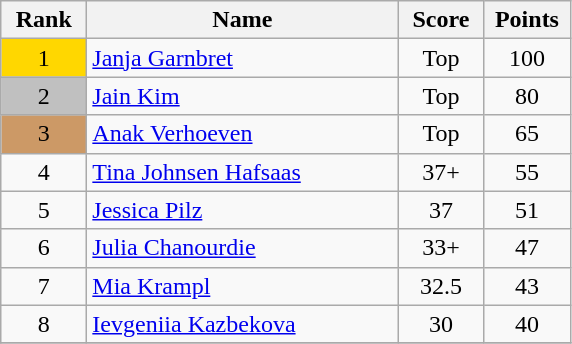<table class="wikitable">
<tr>
<th width = "50">Rank</th>
<th width = "200">Name</th>
<th width = "50">Score</th>
<th width = "50">Points</th>
</tr>
<tr>
<td align="center" style="background: gold">1</td>
<td> <a href='#'>Janja Garnbret</a></td>
<td align="center">Top</td>
<td align="center">100</td>
</tr>
<tr>
<td align="center" style="background: silver">2</td>
<td> <a href='#'>Jain Kim</a></td>
<td align="center">Top</td>
<td align="center">80</td>
</tr>
<tr>
<td align="center" style="background: #cc9966">3</td>
<td> <a href='#'>Anak Verhoeven</a></td>
<td align="center">Top</td>
<td align="center">65</td>
</tr>
<tr>
<td align="center">4</td>
<td> <a href='#'>Tina Johnsen Hafsaas</a></td>
<td align="center">37+</td>
<td align="center">55</td>
</tr>
<tr>
<td align="center">5</td>
<td> <a href='#'>Jessica Pilz</a></td>
<td align="center">37</td>
<td align="center">51</td>
</tr>
<tr>
<td align="center">6</td>
<td> <a href='#'>Julia Chanourdie</a></td>
<td align="center">33+</td>
<td align="center">47</td>
</tr>
<tr>
<td align="center">7</td>
<td> <a href='#'>Mia Krampl</a></td>
<td align="center">32.5</td>
<td align="center">43</td>
</tr>
<tr>
<td align="center">8</td>
<td> <a href='#'>Ievgeniia Kazbekova</a></td>
<td align="center">30</td>
<td align="center">40</td>
</tr>
<tr>
</tr>
</table>
